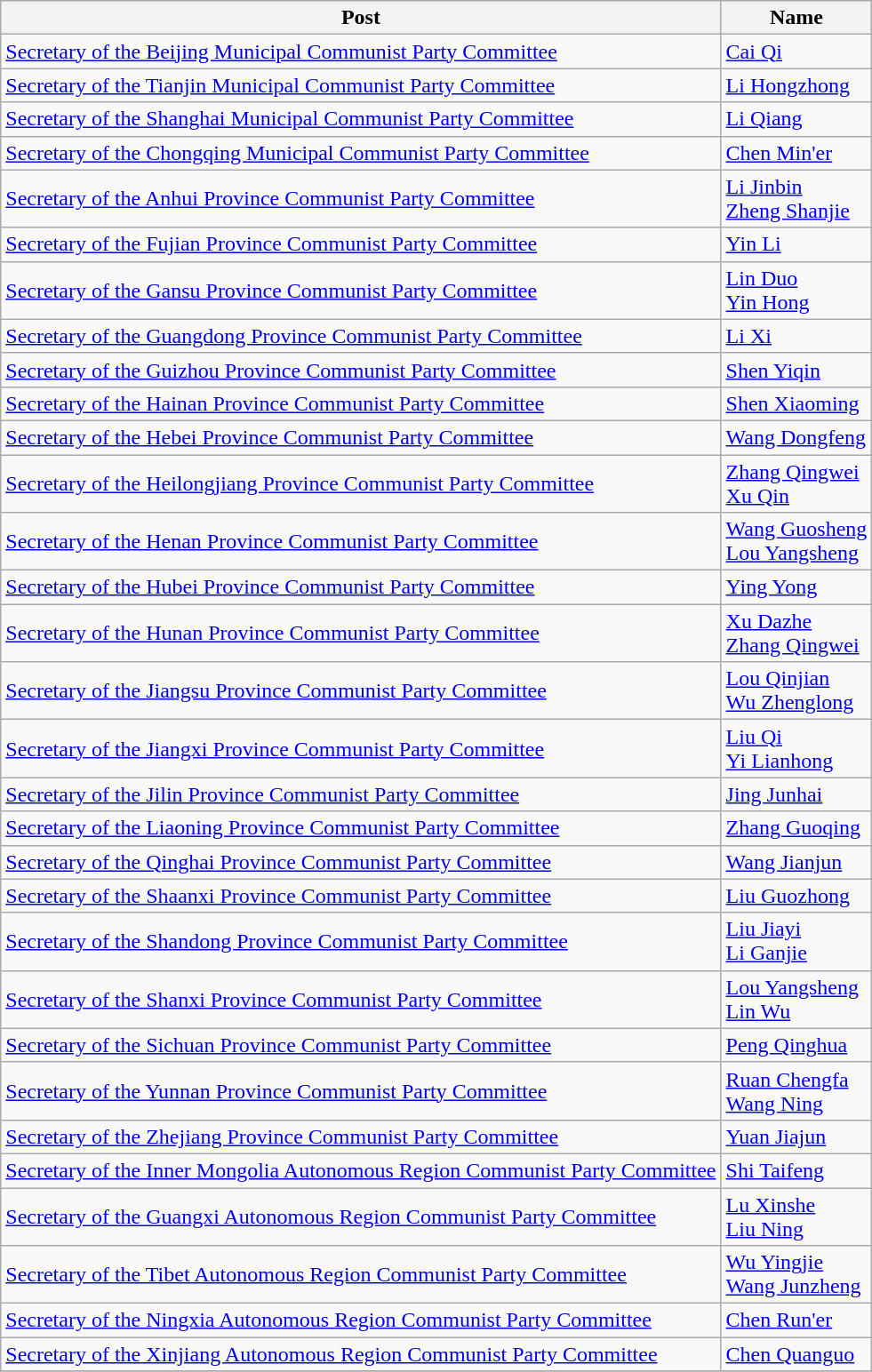<table class=wikitable>
<tr>
<th>Post</th>
<th>Name</th>
</tr>
<tr>
<td><a href='#'>Secretary of the Beijing Municipal Communist Party Committee</a></td>
<td><a href='#'>Cai Qi</a></td>
</tr>
<tr>
<td><a href='#'>Secretary of the Tianjin Municipal Communist Party Committee</a></td>
<td><a href='#'>Li Hongzhong</a></td>
</tr>
<tr>
<td><a href='#'>Secretary of the Shanghai Municipal Communist Party Committee</a></td>
<td><a href='#'>Li Qiang</a></td>
</tr>
<tr>
<td><a href='#'>Secretary of the Chongqing Municipal Communist Party Committee</a></td>
<td><a href='#'>Chen Min'er</a></td>
</tr>
<tr>
<td><a href='#'>Secretary of the Anhui Province Communist Party Committee</a></td>
<td><a href='#'>Li Jinbin</a><br><a href='#'>Zheng Shanjie</a></td>
</tr>
<tr>
<td><a href='#'>Secretary of the Fujian Province Communist Party Committee</a></td>
<td><a href='#'>Yin Li</a></td>
</tr>
<tr>
<td><a href='#'>Secretary of the Gansu Province Communist Party Committee</a></td>
<td><a href='#'>Lin Duo</a><br><a href='#'>Yin Hong</a></td>
</tr>
<tr>
<td><a href='#'>Secretary of the Guangdong Province Communist Party Committee</a></td>
<td><a href='#'>Li Xi</a></td>
</tr>
<tr>
<td><a href='#'>Secretary of the Guizhou Province Communist Party Committee</a></td>
<td><a href='#'>Shen Yiqin</a></td>
</tr>
<tr>
<td><a href='#'>Secretary of the Hainan Province Communist Party Committee</a></td>
<td><a href='#'>Shen Xiaoming</a></td>
</tr>
<tr>
<td><a href='#'>Secretary of the Hebei Province Communist Party Committee</a></td>
<td><a href='#'>Wang Dongfeng</a></td>
</tr>
<tr>
<td><a href='#'>Secretary of the Heilongjiang Province Communist Party Committee</a></td>
<td><a href='#'>Zhang Qingwei</a><br><a href='#'>Xu Qin</a></td>
</tr>
<tr>
<td><a href='#'>Secretary of the Henan Province Communist Party Committee</a></td>
<td><a href='#'>Wang Guosheng</a><br><a href='#'>Lou Yangsheng</a></td>
</tr>
<tr>
<td><a href='#'>Secretary of the Hubei Province Communist Party Committee</a></td>
<td><a href='#'>Ying Yong</a></td>
</tr>
<tr>
<td><a href='#'>Secretary of the Hunan Province Communist Party Committee</a></td>
<td><a href='#'>Xu Dazhe</a><br><a href='#'>Zhang Qingwei</a></td>
</tr>
<tr>
<td><a href='#'>Secretary of the Jiangsu Province Communist Party Committee</a></td>
<td><a href='#'>Lou Qinjian</a><br><a href='#'>Wu Zhenglong</a></td>
</tr>
<tr>
<td><a href='#'>Secretary of the Jiangxi Province Communist Party Committee</a></td>
<td><a href='#'>Liu Qi</a><br><a href='#'>Yi Lianhong</a></td>
</tr>
<tr>
<td><a href='#'>Secretary of the Jilin Province Communist Party Committee</a></td>
<td><a href='#'>Jing Junhai</a></td>
</tr>
<tr>
<td><a href='#'>Secretary of the Liaoning Province Communist Party Committee</a></td>
<td><a href='#'>Zhang Guoqing</a></td>
</tr>
<tr>
<td><a href='#'>Secretary of the Qinghai Province Communist Party Committee</a></td>
<td><a href='#'>Wang Jianjun</a></td>
</tr>
<tr>
<td><a href='#'>Secretary of the Shaanxi Province Communist Party Committee</a></td>
<td><a href='#'>Liu Guozhong</a></td>
</tr>
<tr>
<td><a href='#'>Secretary of the Shandong Province Communist Party Committee</a></td>
<td><a href='#'>Liu Jiayi</a><br><a href='#'>Li Ganjie</a></td>
</tr>
<tr>
<td><a href='#'>Secretary of the Shanxi Province Communist Party Committee</a></td>
<td><a href='#'>Lou Yangsheng</a><br><a href='#'>Lin Wu</a></td>
</tr>
<tr>
<td><a href='#'>Secretary of the Sichuan Province Communist Party Committee</a></td>
<td><a href='#'>Peng Qinghua</a></td>
</tr>
<tr>
<td><a href='#'>Secretary of the Yunnan Province Communist Party Committee</a></td>
<td><a href='#'>Ruan Chengfa</a><br><a href='#'>Wang Ning</a></td>
</tr>
<tr>
<td><a href='#'>Secretary of the Zhejiang Province Communist Party Committee</a></td>
<td><a href='#'>Yuan Jiajun</a></td>
</tr>
<tr>
<td><a href='#'>Secretary of the Inner Mongolia Autonomous Region Communist Party Committee</a></td>
<td><a href='#'>Shi Taifeng</a></td>
</tr>
<tr>
<td><a href='#'>Secretary of the Guangxi Autonomous Region Communist Party Committee</a></td>
<td><a href='#'>Lu Xinshe</a><br><a href='#'>Liu Ning</a></td>
</tr>
<tr>
<td><a href='#'>Secretary of the Tibet Autonomous Region Communist Party Committee</a></td>
<td><a href='#'>Wu Yingjie</a><br><a href='#'>Wang Junzheng</a></td>
</tr>
<tr>
<td><a href='#'>Secretary of the Ningxia Autonomous Region Communist Party Committee</a></td>
<td><a href='#'>Chen Run'er</a></td>
</tr>
<tr>
<td><a href='#'>Secretary of the Xinjiang Autonomous Region Communist Party Committee</a></td>
<td><a href='#'>Chen Quanguo</a></td>
</tr>
<tr>
</tr>
</table>
